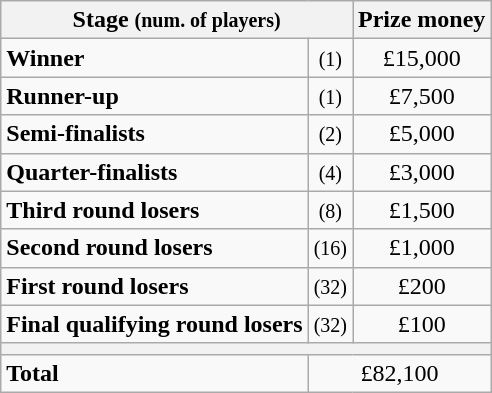<table class="wikitable">
<tr>
<th colspan=2>Stage <small>(num. of players)</small></th>
<th>Prize money</th>
</tr>
<tr>
<td><strong>Winner</strong></td>
<td align=center><small>(1)</small></td>
<td align=center>£15,000</td>
</tr>
<tr>
<td><strong>Runner-up</strong></td>
<td align=center><small>(1)</small></td>
<td align=center>£7,500</td>
</tr>
<tr>
<td><strong>Semi-finalists</strong></td>
<td align=center><small>(2)</small></td>
<td align=center>£5,000</td>
</tr>
<tr>
<td><strong>Quarter-finalists</strong></td>
<td align=center><small>(4)</small></td>
<td align=center>£3,000</td>
</tr>
<tr>
<td><strong>Third round losers</strong></td>
<td align=center><small>(8)</small></td>
<td align=center>£1,500</td>
</tr>
<tr>
<td><strong>Second round losers</strong></td>
<td align=center><small>(16)</small></td>
<td align=center>£1,000</td>
</tr>
<tr>
<td><strong>First round losers</strong></td>
<td align=center><small>(32)</small></td>
<td align=center>£200</td>
</tr>
<tr>
<td><strong>Final qualifying round losers</strong></td>
<td align=center><small>(32)</small></td>
<td align=center>£100</td>
</tr>
<tr>
<th colspan=3></th>
</tr>
<tr>
<td><strong>Total</strong></td>
<td align=center colspan=2>£82,100</td>
</tr>
</table>
